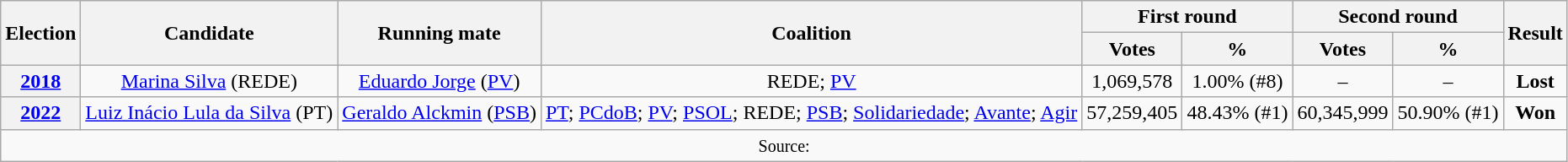<table class=wikitable style=text-align:center>
<tr>
<th rowspan="2">Election</th>
<th rowspan=2>Candidate</th>
<th rowspan="2"><strong>Running mate</strong></th>
<th rowspan="2">Coalition</th>
<th colspan=2>First round</th>
<th colspan="2">Second round</th>
<th rowspan="2"><strong>Result</strong></th>
</tr>
<tr>
<th><strong>Votes</strong></th>
<th><strong>%</strong></th>
<th><strong>Votes</strong></th>
<th><strong>%</strong></th>
</tr>
<tr>
<th><a href='#'>2018</a></th>
<td><a href='#'>Marina Silva</a> (REDE)</td>
<td><a href='#'>Eduardo Jorge</a> (<a href='#'>PV</a>)</td>
<td>REDE; <a href='#'>PV</a></td>
<td>1,069,578</td>
<td>1.00% (#8)</td>
<td>–</td>
<td>–</td>
<td><strong>Lost</strong> </td>
</tr>
<tr>
<th><a href='#'>2022</a></th>
<td><a href='#'>Luiz Inácio Lula da Silva</a> (PT)</td>
<td><a href='#'>Geraldo Alckmin</a> (<a href='#'>PSB</a>)</td>
<td><a href='#'>PT</a>; <a href='#'>PCdoB</a>; <a href='#'>PV</a>; <a href='#'>PSOL</a>; REDE; <a href='#'>PSB</a>; <a href='#'>Solidariedade</a>; <a href='#'>Avante</a>; <a href='#'>Agir</a></td>
<td>57,259,405</td>
<td>48.43% (#1)</td>
<td>60,345,999</td>
<td>50.90% (#1)</td>
<td><strong>Won</strong> </td>
</tr>
<tr>
<td colspan="9"><small>Source: </small></td>
</tr>
</table>
